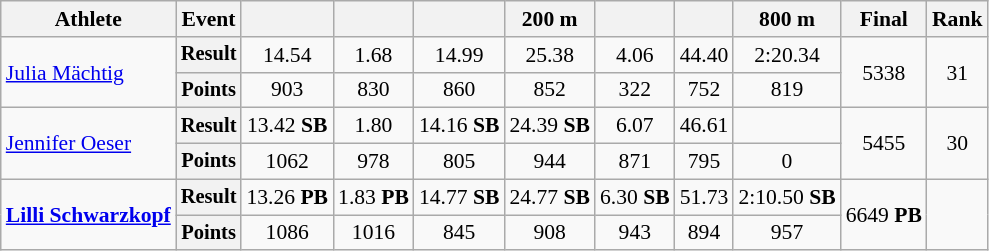<table class="wikitable" style="font-size:90%">
<tr>
<th>Athlete</th>
<th>Event</th>
<th></th>
<th></th>
<th></th>
<th>200 m</th>
<th></th>
<th></th>
<th>800 m</th>
<th>Final</th>
<th>Rank</th>
</tr>
<tr align=center>
<td rowspan=2 align=left><a href='#'>Julia Mächtig</a></td>
<th style="font-size:95%">Result</th>
<td>14.54</td>
<td>1.68</td>
<td>14.99</td>
<td>25.38</td>
<td>4.06</td>
<td>44.40</td>
<td>2:20.34</td>
<td rowspan=2>5338</td>
<td rowspan=2>31</td>
</tr>
<tr align=center>
<th style="font-size:95%">Points</th>
<td>903</td>
<td>830</td>
<td>860</td>
<td>852</td>
<td>322</td>
<td>752</td>
<td>819</td>
</tr>
<tr align=center>
<td rowspan=2 align=left><a href='#'>Jennifer Oeser</a></td>
<th style="font-size:95%">Result</th>
<td>13.42 <strong>SB</strong></td>
<td>1.80</td>
<td>14.16 <strong>SB</strong></td>
<td>24.39 <strong>SB</strong></td>
<td>6.07</td>
<td>46.61</td>
<td></td>
<td rowspan=2>5455</td>
<td rowspan=2>30</td>
</tr>
<tr align=center>
<th style="font-size:95%">Points</th>
<td>1062</td>
<td>978</td>
<td>805</td>
<td>944</td>
<td>871</td>
<td>795</td>
<td>0</td>
</tr>
<tr align=center>
<td rowspan=2 align=left><strong><a href='#'>Lilli Schwarzkopf</a></strong></td>
<th style="font-size:95%">Result</th>
<td>13.26 <strong>PB</strong></td>
<td>1.83 <strong>PB</strong></td>
<td>14.77 <strong>SB</strong></td>
<td>24.77 <strong>SB</strong></td>
<td>6.30 <strong>SB</strong></td>
<td>51.73</td>
<td>2:10.50 <strong>SB</strong></td>
<td rowspan=2>6649 <strong>PB</strong></td>
<td rowspan=2></td>
</tr>
<tr align=center>
<th style="font-size:95%">Points</th>
<td>1086</td>
<td>1016</td>
<td>845</td>
<td>908</td>
<td>943</td>
<td>894</td>
<td>957</td>
</tr>
</table>
